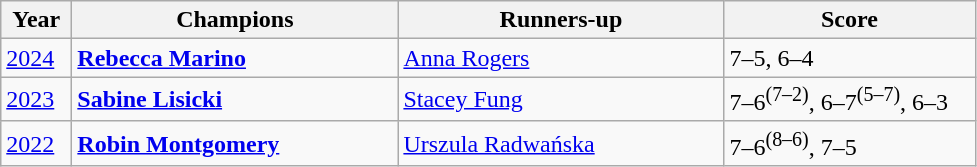<table class="wikitable">
<tr>
<th style="width:40px">Year</th>
<th style="width:210px">Champions</th>
<th style="width:210px">Runners-up</th>
<th style="width:160px">Score</th>
</tr>
<tr>
<td><a href='#'>2024</a></td>
<td> <strong><a href='#'>Rebecca Marino</a></strong></td>
<td> <a href='#'>Anna Rogers</a></td>
<td>7–5, 6–4</td>
</tr>
<tr>
<td><a href='#'>2023</a></td>
<td> <strong><a href='#'>Sabine Lisicki</a></strong></td>
<td> <a href='#'>Stacey Fung</a></td>
<td>7–6<sup>(7–2)</sup>, 6–7<sup>(5–7)</sup>, 6–3</td>
</tr>
<tr>
<td><a href='#'>2022</a></td>
<td> <strong><a href='#'>Robin Montgomery</a></strong></td>
<td> <a href='#'>Urszula Radwańska</a></td>
<td>7–6<sup>(8–6)</sup>, 7–5</td>
</tr>
</table>
